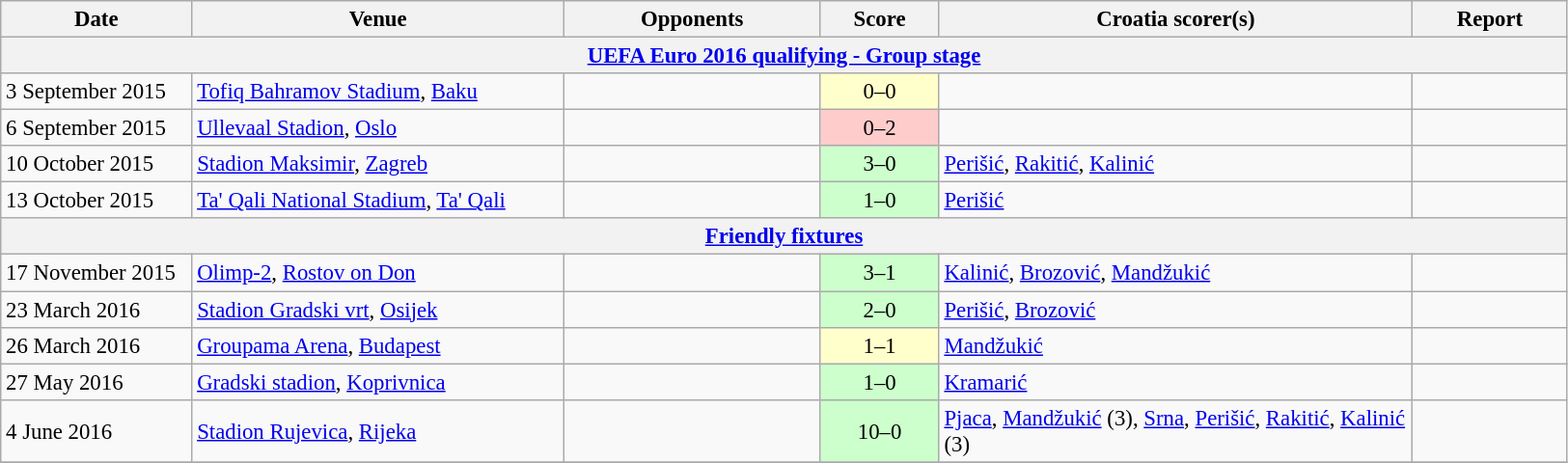<table class="wikitable" style="font-size:95%;">
<tr>
<th width=125>Date</th>
<th width=250>Venue</th>
<th width=170>Opponents</th>
<th width= 75>Score</th>
<th width=320>Croatia scorer(s)</th>
<th width=100>Report</th>
</tr>
<tr>
<th colspan=7><a href='#'>UEFA Euro 2016 qualifying - Group stage</a></th>
</tr>
<tr>
<td>3 September 2015</td>
<td><a href='#'>Tofiq Bahramov Stadium</a>, <a href='#'>Baku</a></td>
<td></td>
<td align=center bgcolor=#FFFFCC>0–0</td>
<td></td>
<td></td>
</tr>
<tr>
<td>6 September 2015</td>
<td><a href='#'>Ullevaal Stadion</a>, <a href='#'>Oslo</a></td>
<td></td>
<td align=center bgcolor=#FFCCCC>0–2</td>
<td></td>
<td></td>
</tr>
<tr>
<td>10 October 2015</td>
<td><a href='#'>Stadion Maksimir</a>, <a href='#'>Zagreb</a></td>
<td></td>
<td align=center bgcolor=#CCFFCC>3–0</td>
<td><a href='#'>Perišić</a>, <a href='#'>Rakitić</a>, <a href='#'>Kalinić</a></td>
<td></td>
</tr>
<tr>
<td>13 October 2015</td>
<td><a href='#'>Ta' Qali National Stadium</a>, <a href='#'>Ta' Qali</a></td>
<td></td>
<td align=center bgcolor=#CCFFCC>1–0</td>
<td><a href='#'>Perišić</a></td>
<td></td>
</tr>
<tr>
<th colspan=7><a href='#'>Friendly fixtures</a></th>
</tr>
<tr>
<td>17 November 2015</td>
<td><a href='#'>Olimp-2</a>, <a href='#'>Rostov on Don</a></td>
<td></td>
<td align=center bgcolor=#CCFFCC>3–1</td>
<td><a href='#'>Kalinić</a>, <a href='#'>Brozović</a>, <a href='#'>Mandžukić</a></td>
<td></td>
</tr>
<tr>
<td>23 March 2016</td>
<td><a href='#'>Stadion Gradski vrt</a>, <a href='#'>Osijek</a></td>
<td></td>
<td align=center bgcolor=#CCFFCC>2–0</td>
<td><a href='#'>Perišić</a>, <a href='#'>Brozović</a></td>
<td></td>
</tr>
<tr>
<td>26 March 2016</td>
<td><a href='#'>Groupama Arena</a>, <a href='#'>Budapest</a></td>
<td></td>
<td align=center bgcolor=#FFFFCC>1–1</td>
<td><a href='#'>Mandžukić</a></td>
<td></td>
</tr>
<tr>
<td>27 May 2016</td>
<td><a href='#'>Gradski stadion</a>, <a href='#'>Koprivnica</a></td>
<td></td>
<td align=center bgcolor=#CCFFCC>1–0</td>
<td><a href='#'>Kramarić</a></td>
<td></td>
</tr>
<tr>
<td>4 June 2016</td>
<td><a href='#'>Stadion Rujevica</a>, <a href='#'>Rijeka</a></td>
<td></td>
<td align=center bgcolor=#CCFFCC>10–0</td>
<td><a href='#'>Pjaca</a>, <a href='#'>Mandžukić</a> (3), <a href='#'>Srna</a>, <a href='#'>Perišić</a>, <a href='#'>Rakitić</a>, <a href='#'>Kalinić</a> (3)</td>
<td></td>
</tr>
<tr>
</tr>
</table>
